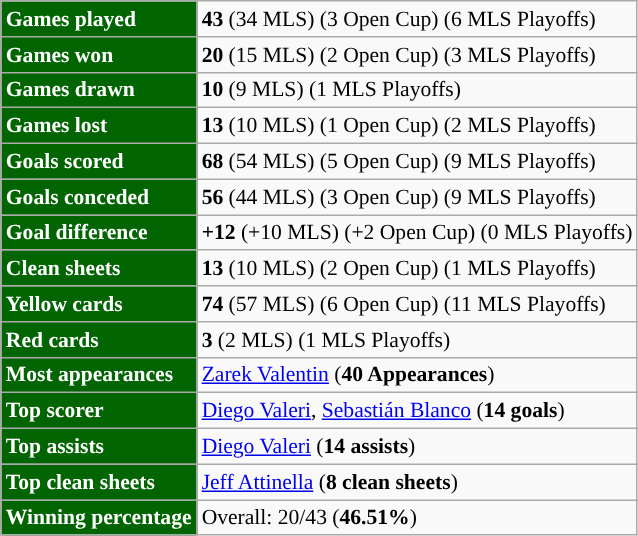<table class="wikitable sortable" style="font-size: 90%;">
<tr>
<td style="background:darkgreen; color:white;"><strong>Games played</strong></td>
<td><strong>43</strong> (34 MLS) (3 Open Cup) (6 MLS Playoffs)</td>
</tr>
<tr>
<td style="background:darkgreen; color:white;"><strong>Games won</strong></td>
<td><strong>20</strong> (15 MLS) (2 Open Cup) (3 MLS Playoffs)</td>
</tr>
<tr>
<td style="background:darkgreen; color:white;"><strong>Games drawn</strong></td>
<td><strong>10</strong> (9 MLS) (1 MLS Playoffs)</td>
</tr>
<tr>
<td style="background:darkgreen; color:white;"><strong>Games lost</strong></td>
<td><strong>13</strong> (10 MLS) (1 Open Cup) (2 MLS Playoffs)</td>
</tr>
<tr>
<td style="background:darkgreen; color:white;"><strong>Goals scored</strong></td>
<td><strong>68</strong> (54 MLS) (5 Open Cup) (9 MLS Playoffs)</td>
</tr>
<tr>
<td style="background:darkgreen; color:white;"><strong>Goals conceded</strong></td>
<td><strong>56</strong> (44 MLS) (3 Open Cup) (9 MLS Playoffs)</td>
</tr>
<tr>
<td style="background:darkgreen; color:white"><strong>Goal difference</strong></td>
<td><strong>+12</strong> (+10 MLS) (+2 Open Cup) (0 MLS Playoffs)</td>
</tr>
<tr>
<td style="background:darkgreen; color:white;"><strong>Clean sheets</strong></td>
<td><strong>13</strong> (10 MLS) (2 Open Cup) (1 MLS Playoffs)</td>
</tr>
<tr>
<td style="background:darkgreen; color:white;"><strong>Yellow cards</strong></td>
<td><strong>74</strong> (57 MLS) (6 Open Cup) (11 MLS Playoffs)</td>
</tr>
<tr>
<td style="background:darkgreen; color:white;"><strong>Red cards</strong></td>
<td><strong>3</strong> (2 MLS) (1 MLS Playoffs)</td>
</tr>
<tr>
<td style="background:darkgreen; color:white;"><strong>Most appearances</strong></td>
<td> <a href='#'>Zarek Valentin</a> (<strong>40 Appearances</strong>)</td>
</tr>
<tr>
<td style="background:darkgreen; color:white;"><strong>Top scorer</strong></td>
<td><a href='#'>Diego Valeri</a>, <a href='#'>Sebastián Blanco</a> (<strong>14 goals</strong>)</td>
</tr>
<tr>
<td style="background:darkgreen; color:white;"><strong>Top assists</strong></td>
<td><a href='#'>Diego Valeri</a> (<strong>14 assists</strong>)</td>
</tr>
<tr>
<td style="background:darkgreen; color:white;"><strong>Top clean sheets</strong></td>
<td><a href='#'>Jeff Attinella</a> (<strong>8 clean sheets</strong>)</td>
</tr>
<tr>
<td style="background:darkgreen; color:white;"><strong>Winning percentage</strong></td>
<td>Overall: 20/43 (<strong>46.51%</strong>)</td>
</tr>
</table>
